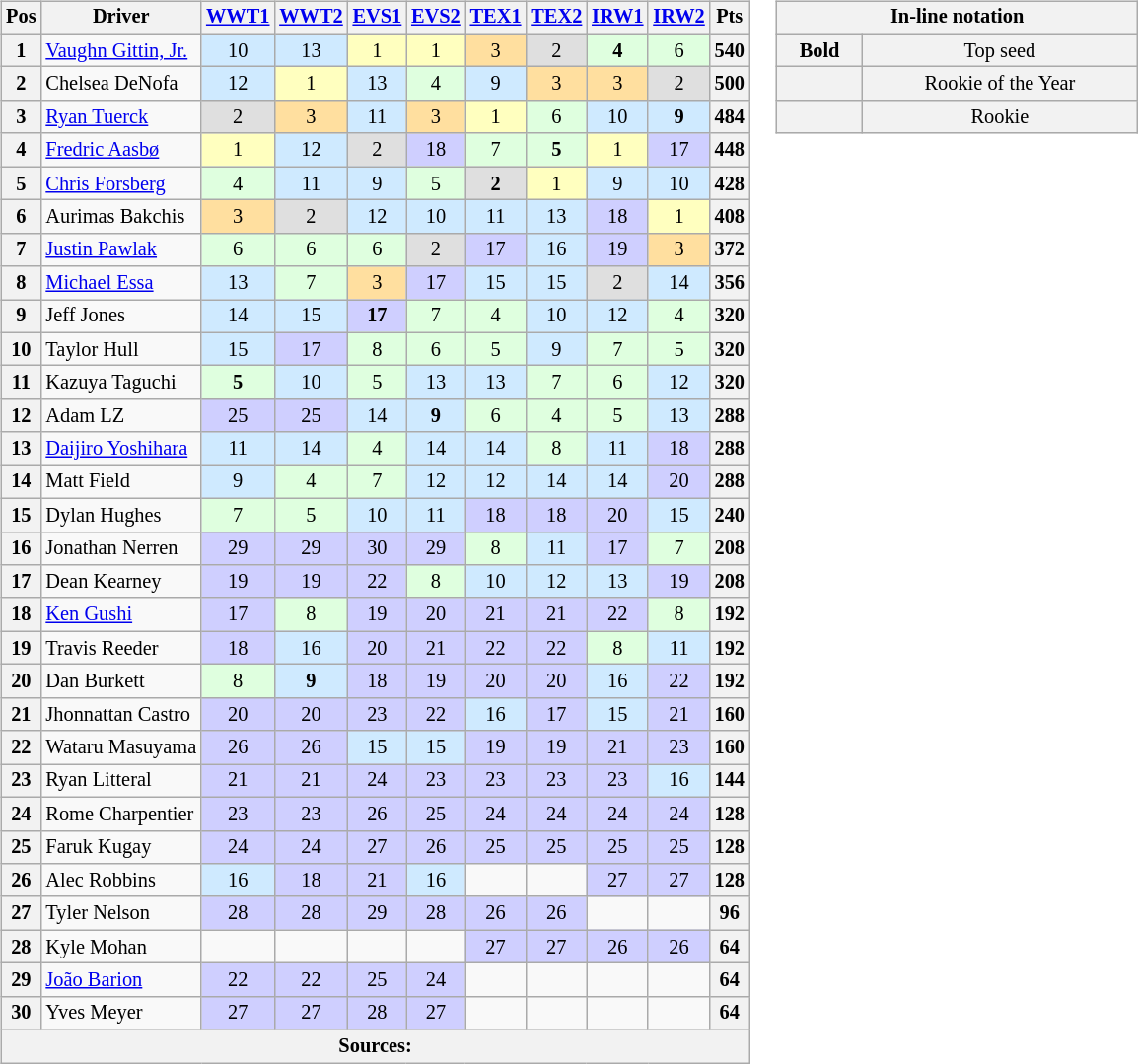<table>
<tr>
<td valign="top"><br><table class="wikitable" style="font-size:85%;text-align:center">
<tr>
<th>Pos</th>
<th>Driver</th>
<th><a href='#'>WWT1</a></th>
<th><a href='#'>WWT2</a></th>
<th><a href='#'>EVS1</a></th>
<th><a href='#'>EVS2</a></th>
<th><a href='#'>TEX1</a></th>
<th><a href='#'>TEX2</a></th>
<th><a href='#'>IRW1</a></th>
<th><a href='#'>IRW2</a></th>
<th>Pts</th>
</tr>
<tr>
<th>1</th>
<td align=left> <a href='#'>Vaughn Gittin, Jr.</a></td>
<td style="background:#cfeaff;">10</td>
<td style="background:#cfeaff;">13</td>
<td style="background:#ffffbf;">1</td>
<td style="background:#ffffbf;">1</td>
<td style="background:#ffdf9f;">3</td>
<td style="background:#dfdfdf;">2</td>
<td style="background:#dfffdf;"><strong>4</strong></td>
<td style="background:#dfffdf;">6</td>
<th>540</th>
</tr>
<tr>
<th>2</th>
<td align=left> Chelsea DeNofa</td>
<td style="background:#cfeaff;">12</td>
<td style="background:#ffffbf;">1</td>
<td style="background:#cfeaff;">13</td>
<td style="background:#dfffdf;">4</td>
<td style="background:#cfeaff;">9</td>
<td style="background:#ffdf9f;">3</td>
<td style="background:#ffdf9f;">3</td>
<td style="background:#dfdfdf;">2</td>
<th>500</th>
</tr>
<tr>
<th>3</th>
<td align=left> <a href='#'>Ryan Tuerck</a></td>
<td style="background:#dfdfdf;">2</td>
<td style="background:#ffdf9f;">3</td>
<td style="background:#cfeaff;">11</td>
<td style="background:#ffdf9f;">3</td>
<td style="background:#ffffbf;">1</td>
<td style="background:#dfffdf;">6</td>
<td style="background:#cfeaff;">10</td>
<td style="background:#cfeaff;"><strong>9</strong></td>
<th>484</th>
</tr>
<tr>
<th>4</th>
<td align=left> <a href='#'>Fredric Aasbø</a></td>
<td style="background:#ffffbf;">1</td>
<td style="background:#cfeaff;">12</td>
<td style="background:#dfdfdf;">2</td>
<td style="background:#cfcfff;">18</td>
<td style="background:#dfffdf;">7</td>
<td style="background:#dfffdf;"><strong>5</strong></td>
<td style="background:#ffffbf;">1</td>
<td style="background:#cfcfff;">17</td>
<th>448</th>
</tr>
<tr>
<th>5</th>
<td align=left> <a href='#'>Chris Forsberg</a></td>
<td style="background:#dfffdf;">4</td>
<td style="background:#cfeaff;">11</td>
<td style="background:#cfeaff;">9</td>
<td style="background:#dfffdf;">5</td>
<td style="background:#dfdfdf;"><strong>2</strong></td>
<td style="background:#ffffbf;">1</td>
<td style="background:#cfeaff;">9</td>
<td style="background:#cfeaff;">10</td>
<th>428</th>
</tr>
<tr>
<th>6</th>
<td align=left> Aurimas Bakchis</td>
<td style="background:#ffdf9f;">3</td>
<td style="background:#dfdfdf;">2</td>
<td style="background:#cfeaff;">12</td>
<td style="background:#cfeaff;">10</td>
<td style="background:#cfeaff;">11</td>
<td style="background:#cfeaff;">13</td>
<td style="background:#cfcfff;">18</td>
<td style="background:#ffffbf;">1</td>
<th>408</th>
</tr>
<tr>
<th>7</th>
<td align=left> <a href='#'>Justin Pawlak</a></td>
<td style="background:#dfffdf;">6</td>
<td style="background:#dfffdf;">6</td>
<td style="background:#dfffdf;">6</td>
<td style="background:#dfdfdf;">2</td>
<td style="background:#cfcfff;">17</td>
<td style="background:#cfeaff;">16</td>
<td style="background:#cfcfff;">19</td>
<td style="background:#ffdf9f;">3</td>
<th>372</th>
</tr>
<tr>
<th>8</th>
<td align=left> <a href='#'>Michael Essa</a></td>
<td style="background:#cfeaff;">13</td>
<td style="background:#dfffdf;">7</td>
<td style="background:#ffdf9f;">3</td>
<td style="background:#cfcfff;">17</td>
<td style="background:#cfeaff;">15</td>
<td style="background:#cfeaff;">15</td>
<td style="background:#dfdfdf;">2</td>
<td style="background:#cfeaff;">14</td>
<th>356</th>
</tr>
<tr>
<th>9</th>
<td align=left> Jeff Jones</td>
<td style="background:#cfeaff;">14</td>
<td style="background:#cfeaff;">15</td>
<td style="background:#cfcfff;"><strong>17</strong></td>
<td style="background:#dfffdf;">7</td>
<td style="background:#dfffdf;">4</td>
<td style="background:#cfeaff;">10</td>
<td style="background:#cfeaff;">12</td>
<td style="background:#dfffdf;">4</td>
<th>320</th>
</tr>
<tr>
<th>10</th>
<td align=left> Taylor Hull</td>
<td style="background:#cfeaff;">15</td>
<td style="background:#cfcfff;">17</td>
<td style="background:#dfffdf;">8</td>
<td style="background:#dfffdf;">6</td>
<td style="background:#dfffdf;">5</td>
<td style="background:#cfeaff;">9</td>
<td style="background:#dfffdf;">7</td>
<td style="background:#dfffdf;">5</td>
<th>320</th>
</tr>
<tr>
<th>11</th>
<td align=left> Kazuya Taguchi</td>
<td style="background:#dfffdf;"><strong>5</strong></td>
<td style="background:#cfeaff;">10</td>
<td style="background:#dfffdf;">5</td>
<td style="background:#cfeaff;">13</td>
<td style="background:#cfeaff;">13</td>
<td style="background:#dfffdf;">7</td>
<td style="background:#dfffdf;">6</td>
<td style="background:#cfeaff;">12</td>
<th>320</th>
</tr>
<tr>
<th>12</th>
<td align=left> Adam LZ </td>
<td style="background:#cfcfff;">25</td>
<td style="background:#cfcfff;">25</td>
<td style="background:#cfeaff;">14</td>
<td style="background:#cfeaff;"><strong>9</strong></td>
<td style="background:#dfffdf;">6</td>
<td style="background:#dfffdf;">4</td>
<td style="background:#dfffdf;">5</td>
<td style="background:#cfeaff;">13</td>
<th>288</th>
</tr>
<tr>
<th>13</th>
<td align=left> <a href='#'>Daijiro Yoshihara</a></td>
<td style="background:#cfeaff;">11</td>
<td style="background:#cfeaff;">14</td>
<td style="background:#dfffdf;">4</td>
<td style="background:#cfeaff;">14</td>
<td style="background:#cfeaff;">14</td>
<td style="background:#dfffdf;">8</td>
<td style="background:#cfeaff;">11</td>
<td style="background:#cfcfff;">18</td>
<th>288</th>
</tr>
<tr>
<th>14</th>
<td align=left> Matt Field</td>
<td style="background:#cfeaff;">9</td>
<td style="background:#dfffdf;">4</td>
<td style="background:#dfffdf;">7</td>
<td style="background:#cfeaff;">12</td>
<td style="background:#cfeaff;">12</td>
<td style="background:#cfeaff;">14</td>
<td style="background:#cfeaff;">14</td>
<td style="background:#cfcfff;">20</td>
<th>288</th>
</tr>
<tr>
<th>15</th>
<td align=left> Dylan Hughes</td>
<td style="background:#dfffdf;">7</td>
<td style="background:#dfffdf;">5</td>
<td style="background:#cfeaff;">10</td>
<td style="background:#cfeaff;">11</td>
<td style="background:#cfcfff;">18</td>
<td style="background:#cfcfff;">18</td>
<td style="background:#cfcfff;">20</td>
<td style="background:#cfeaff;">15</td>
<th>240</th>
</tr>
<tr>
<th>16</th>
<td align=left> Jonathan Nerren </td>
<td style="background:#cfcfff;">29</td>
<td style="background:#cfcfff;">29</td>
<td style="background:#cfcfff;">30</td>
<td style="background:#cfcfff;">29</td>
<td style="background:#dfffdf;">8</td>
<td style="background:#cfeaff;">11</td>
<td style="background:#cfcfff;">17</td>
<td style="background:#dfffdf;">7</td>
<th>208</th>
</tr>
<tr>
<th>17</th>
<td align=left> Dean Kearney</td>
<td style="background:#cfcfff;">19</td>
<td style="background:#cfcfff;">19</td>
<td style="background:#cfcfff;">22</td>
<td style="background:#dfffdf;">8</td>
<td style="background:#cfeaff;">10</td>
<td style="background:#cfeaff;">12</td>
<td style="background:#cfeaff;">13</td>
<td style="background:#cfcfff;">19</td>
<th>208</th>
</tr>
<tr>
<th>18</th>
<td align=left> <a href='#'>Ken Gushi</a></td>
<td style="background:#cfcfff;">17</td>
<td style="background:#dfffdf;">8</td>
<td style="background:#cfcfff;">19</td>
<td style="background:#cfcfff;">20</td>
<td style="background:#cfcfff;">21</td>
<td style="background:#cfcfff;">21</td>
<td style="background:#cfcfff;">22</td>
<td style="background:#dfffdf;">8</td>
<th>192</th>
</tr>
<tr>
<th>19</th>
<td align=left> Travis Reeder</td>
<td style="background:#cfcfff;">18</td>
<td style="background:#cfeaff;">16</td>
<td style="background:#cfcfff;">20</td>
<td style="background:#cfcfff;">21</td>
<td style="background:#cfcfff;">22</td>
<td style="background:#cfcfff;">22</td>
<td style="background:#dfffdf;">8</td>
<td style="background:#cfeaff;">11</td>
<th>192</th>
</tr>
<tr>
<th>20</th>
<td align=left> Dan Burkett</td>
<td style="background:#dfffdf;">8</td>
<td style="background:#cfeaff;"><strong>9</strong></td>
<td style="background:#cfcfff;">18</td>
<td style="background:#cfcfff;">19</td>
<td style="background:#cfcfff;">20</td>
<td style="background:#cfcfff;">20</td>
<td style="background:#cfeaff;">16</td>
<td style="background:#cfcfff;">22</td>
<th>192</th>
</tr>
<tr>
<th>21</th>
<td align=left> Jhonnattan Castro</td>
<td style="background:#cfcfff;">20</td>
<td style="background:#cfcfff;">20</td>
<td style="background:#cfcfff;">23</td>
<td style="background:#cfcfff;">22</td>
<td style="background:#cfeaff;">16</td>
<td style="background:#cfcfff;">17</td>
<td style="background:#cfeaff;">15</td>
<td style="background:#cfcfff;">21</td>
<th>160</th>
</tr>
<tr>
<th>22</th>
<td align=left> Wataru Masuyama </td>
<td style="background:#cfcfff;">26</td>
<td style="background:#cfcfff;">26</td>
<td style="background:#cfeaff;">15</td>
<td style="background:#cfeaff;">15</td>
<td style="background:#cfcfff;">19</td>
<td style="background:#cfcfff;">19</td>
<td style="background:#cfcfff;">21</td>
<td style="background:#cfcfff;">23</td>
<th>160</th>
</tr>
<tr>
<th>23</th>
<td align=left> Ryan Litteral</td>
<td style="background:#cfcfff;">21</td>
<td style="background:#cfcfff;">21</td>
<td style="background:#cfcfff;">24</td>
<td style="background:#cfcfff;">23</td>
<td style="background:#cfcfff;">23</td>
<td style="background:#cfcfff;">23</td>
<td style="background:#cfcfff;">23</td>
<td style="background:#cfeaff;">16</td>
<th>144</th>
</tr>
<tr>
<th>24</th>
<td align=left> Rome Charpentier </td>
<td style="background:#cfcfff;">23</td>
<td style="background:#cfcfff;">23</td>
<td style="background:#cfcfff;">26</td>
<td style="background:#cfcfff;">25</td>
<td style="background:#cfcfff;">24</td>
<td style="background:#cfcfff;">24</td>
<td style="background:#cfcfff;">24</td>
<td style="background:#cfcfff;">24</td>
<th>128</th>
</tr>
<tr>
<th>25</th>
<td align=left> Faruk Kugay</td>
<td style="background:#cfcfff;">24</td>
<td style="background:#cfcfff;">24</td>
<td style="background:#cfcfff;">27</td>
<td style="background:#cfcfff;">26</td>
<td style="background:#cfcfff;">25</td>
<td style="background:#cfcfff;">25</td>
<td style="background:#cfcfff;">25</td>
<td style="background:#cfcfff;">25</td>
<th>128</th>
</tr>
<tr>
<th>26</th>
<td align=left> Alec Robbins </td>
<td style="background:#cfeaff;">16</td>
<td style="background:#cfcfff;">18</td>
<td style="background:#cfcfff;">21</td>
<td style="background:#cfeaff;">16</td>
<td></td>
<td></td>
<td style="background:#cfcfff;">27</td>
<td style="background:#cfcfff;">27</td>
<th>128</th>
</tr>
<tr>
<th>27</th>
<td align=left> Tyler Nelson </td>
<td style="background:#cfcfff;">28</td>
<td style="background:#cfcfff;">28</td>
<td style="background:#cfcfff;">29</td>
<td style="background:#cfcfff;">28</td>
<td style="background:#cfcfff;">26</td>
<td style="background:#cfcfff;">26</td>
<td></td>
<td></td>
<th>96</th>
</tr>
<tr>
<th>28</th>
<td align=left> Kyle Mohan</td>
<td></td>
<td></td>
<td></td>
<td></td>
<td style="background:#cfcfff;">27</td>
<td style="background:#cfcfff;">27</td>
<td style="background:#cfcfff;">26</td>
<td style="background:#cfcfff;">26</td>
<th>64</th>
</tr>
<tr>
<th>29</th>
<td align=left> <a href='#'>João Barion</a></td>
<td style="background:#cfcfff;">22</td>
<td style="background:#cfcfff;">22</td>
<td style="background:#cfcfff;">25</td>
<td style="background:#cfcfff;">24</td>
<td></td>
<td></td>
<td></td>
<td></td>
<th>64</th>
</tr>
<tr>
<th>30</th>
<td align=left> Yves Meyer </td>
<td style="background:#cfcfff;">27</td>
<td style="background:#cfcfff;">27</td>
<td style="background:#cfcfff;">28</td>
<td style="background:#cfcfff;">27</td>
<td></td>
<td></td>
<td></td>
<td></td>
<th>64</th>
</tr>
<tr>
<th colspan=11>Sources:</th>
</tr>
</table>
</td>
<td valign="top"><br><table class="wikitable" style="font-size:85%; text-align:center; width: 18em">
<tr>
<td colspan="2" align="center" style="background:#F2F2F2"><strong>In-line notation</strong></td>
</tr>
<tr>
<td align="center" style="background:#F2F2F2"><strong>Bold</strong></td>
<td align="center" style="background:#F2F2F2">Top seed</td>
</tr>
<tr>
<td align="center" style="background:#F2F2F2"></td>
<td align="center" style="background:#F2F2F2">Rookie of the Year</td>
</tr>
<tr>
<td align="center" style="background:#F2F2F2"></td>
<td align="center" style="background:#F2F2F2">Rookie</td>
</tr>
</table>
</td>
</tr>
</table>
